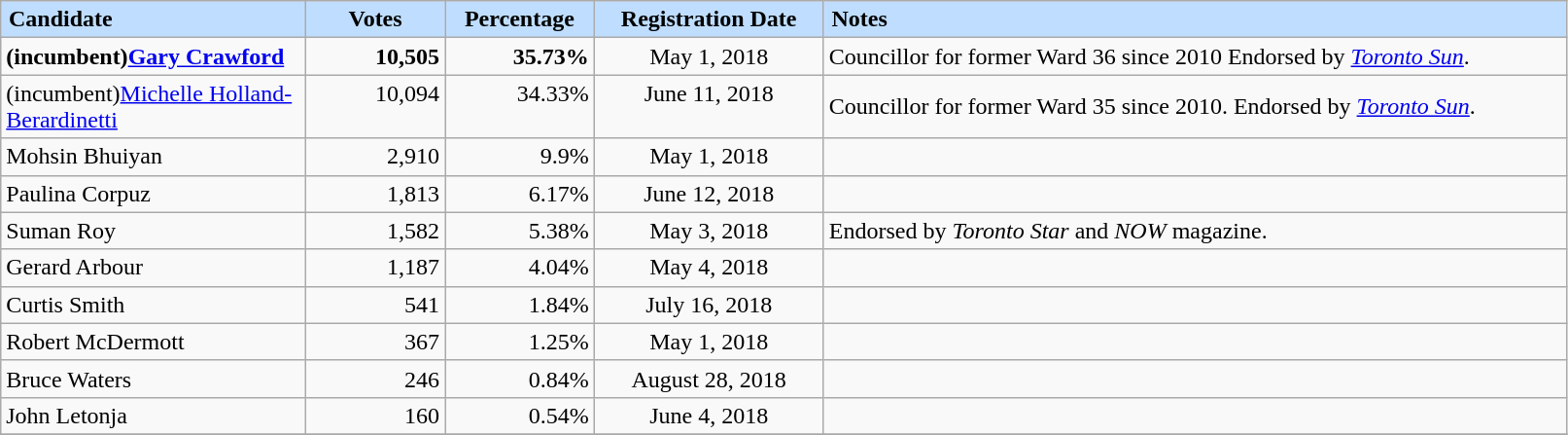<table class="sortable wikitable">
<tr>
<th scope="col" style="background-color:#bfdeff;width:200px;text-align:left;padding-left:5px;">Candidate</th>
<th scope="col" style="background-color:#bfdeff;width:88px;">Votes</th>
<th scope="col" style="background-color:#bfdeff;width:95px;">Percentage</th>
<th scope="col" style="background-color:#bfdeff;width:150px;">Registration Date</th>
<th scope="col" style="background-color:#bfdeff;width:500px;text-align:left;padding-left:5px;">Notes</th>
</tr>
<tr>
<td valign="top"><strong>(incumbent)<a href='#'>Gary Crawford</a></strong></td>
<td valign="top" align="right"><strong>10,505</strong></td>
<td valign="top" align="right"><strong>35.73%</strong></td>
<td valign="top" align="center">May 1, 2018</td>
<td>Councillor for former Ward 36 since 2010 Endorsed by <em><a href='#'>Toronto Sun</a></em>.</td>
</tr>
<tr>
<td valign="top">(incumbent)<a href='#'>Michelle Holland-Berardinetti</a></td>
<td valign="top" align="right">10,094</td>
<td valign="top" align="right">34.33%</td>
<td valign="top" align="center">June 11, 2018</td>
<td>Councillor for former Ward 35 since 2010. Endorsed by <em><a href='#'>Toronto Sun</a></em>.</td>
</tr>
<tr>
<td valign="top">Mohsin Bhuiyan</td>
<td valign="top" align="right">2,910</td>
<td valign="top" align="right">9.9%</td>
<td valign="top" align="center">May 1, 2018</td>
<td></td>
</tr>
<tr>
<td valign="top">Paulina Corpuz</td>
<td valign="top" align="right">1,813</td>
<td valign="top" align="right">6.17%</td>
<td valign="top" align="center">June 12, 2018</td>
<td></td>
</tr>
<tr>
<td valign="top">Suman Roy</td>
<td valign="top" align="right">1,582</td>
<td valign="top" align="right">5.38%</td>
<td valign="top" align="center">May 3, 2018</td>
<td>Endorsed by <em>Toronto Star</em> and <em>NOW</em> magazine.</td>
</tr>
<tr>
<td valign="top">Gerard Arbour</td>
<td valign="top" align="right">1,187</td>
<td valign="top" align="right">4.04%</td>
<td valign="top" align="center">May 4, 2018</td>
<td></td>
</tr>
<tr>
<td valign="top">Curtis Smith</td>
<td valign="top" align="right">541</td>
<td valign="top" align="right">1.84%</td>
<td valign="top" align="center">July 16, 2018</td>
<td></td>
</tr>
<tr>
<td valign="top">Robert McDermott</td>
<td valign="top" align="right">367</td>
<td valign="top" align="right">1.25%</td>
<td valign="top" align="center">May 1, 2018</td>
<td></td>
</tr>
<tr>
<td valign="top">Bruce Waters</td>
<td valign="top" align="right">246</td>
<td valign="top" align="right">0.84%</td>
<td valign="top" align="center">August 28, 2018</td>
<td></td>
</tr>
<tr>
<td valign="top">John Letonja</td>
<td valign="top" align="right">160</td>
<td valign="top" align="right">0.54%</td>
<td valign="top" align="center">June 4, 2018</td>
<td></td>
</tr>
<tr>
</tr>
</table>
